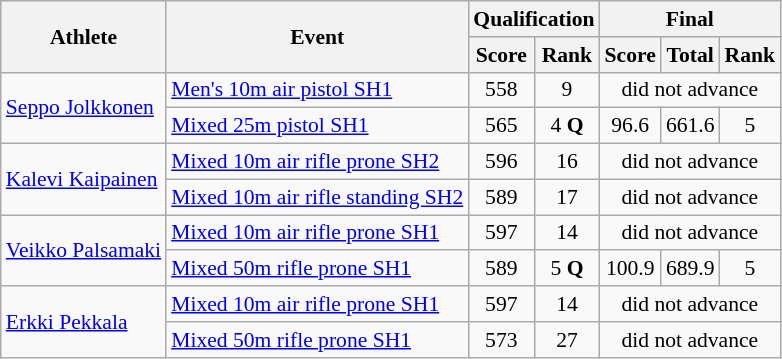<table class=wikitable style="font-size:90%">
<tr>
<th rowspan="2">Athlete</th>
<th rowspan="2">Event</th>
<th colspan="2">Qualification</th>
<th colspan="3">Final</th>
</tr>
<tr>
<th>Score</th>
<th>Rank</th>
<th>Score</th>
<th>Total</th>
<th>Rank</th>
</tr>
<tr>
<td rowspan="2"><a href='#'>Seppo Jolkkonen</a></td>
<td><a href='#'>Men's 10m air pistol SH1</a></td>
<td align=center>558</td>
<td align=center>9</td>
<td align=center colspan="3">did not advance</td>
</tr>
<tr>
<td><a href='#'>Mixed 25m pistol SH1</a></td>
<td align=center>565</td>
<td align=center>4 <strong>Q</strong></td>
<td align=center>96.6</td>
<td align=center>661.6</td>
<td align=center>5</td>
</tr>
<tr>
<td rowspan="2"><a href='#'>Kalevi Kaipainen</a></td>
<td><a href='#'>Mixed 10m air rifle prone SH2</a></td>
<td align=center>596</td>
<td align=center>16</td>
<td align=center colspan="3">did not advance</td>
</tr>
<tr>
<td><a href='#'>Mixed 10m air rifle standing SH2</a></td>
<td align=center>589</td>
<td align=center>17</td>
<td align=center colspan="3">did not advance</td>
</tr>
<tr>
<td rowspan="2"><a href='#'>Veikko Palsamaki</a></td>
<td><a href='#'>Mixed 10m air rifle prone SH1</a></td>
<td align=center>597</td>
<td align=center>14</td>
<td align=center colspan="3">did not advance</td>
</tr>
<tr>
<td><a href='#'>Mixed 50m rifle prone SH1</a></td>
<td align=center>589</td>
<td align=center>5 <strong>Q</strong></td>
<td align=center>100.9</td>
<td align=center>689.9</td>
<td align=center>5</td>
</tr>
<tr>
<td rowspan="2"><a href='#'>Erkki Pekkala</a></td>
<td><a href='#'>Mixed 10m air rifle prone SH1</a></td>
<td align=center>597</td>
<td align=center>14</td>
<td align=center colspan="3">did not advance</td>
</tr>
<tr>
<td><a href='#'>Mixed 50m rifle prone SH1</a></td>
<td align=center>573</td>
<td align=center>27</td>
<td align=center colspan="3">did not advance</td>
</tr>
</table>
